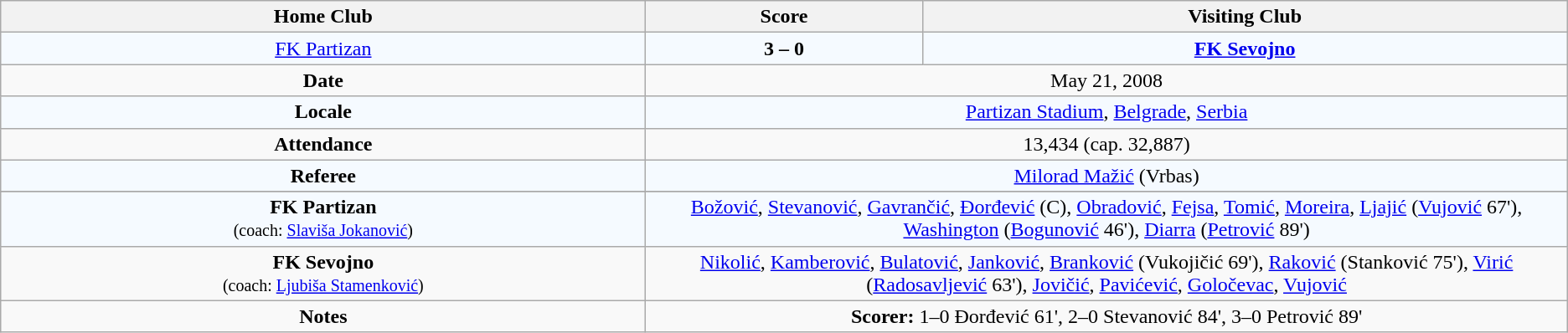<table class="wikitable" style="text-align: center;">
<tr>
<th width=35%>Home Club</th>
<th width=15%>Score</th>
<th width=35%>Visiting Club</th>
</tr>
<tr bgcolor=#F5FAFF>
<td><a href='#'>FK Partizan</a><br><small></small></td>
<td><strong>3 – 0</strong><br></td>
<td><strong><a href='#'>FK Sevojno</a></strong><br><small></small></td>
</tr>
<tr>
<td><strong>Date</strong></td>
<td colspan="2">May 21, 2008</td>
</tr>
<tr bgcolor=#F5FAFF>
<td><strong>Locale</strong></td>
<td colspan="2"><a href='#'>Partizan Stadium</a>, <a href='#'>Belgrade</a>, <a href='#'>Serbia</a></td>
</tr>
<tr>
<td><strong>Attendance</strong></td>
<td colspan="2">13,434 (cap. 32,887)</td>
</tr>
<tr bgcolor=#F5FAFF>
<td><strong>Referee</strong></td>
<td colspan="2"><a href='#'>Milorad Mažić</a> (Vrbas)</td>
</tr>
<tr>
</tr>
<tr bgcolor=#F5FAFF>
<td><strong>FK Partizan</strong><br><small>(coach: <a href='#'>Slaviša Jokanović</a>)</small></td>
<td colspan="2"><a href='#'>Božović</a>, <a href='#'>Stevanović</a>, <a href='#'>Gavrančić</a>, <a href='#'>Đorđević</a> (C), <a href='#'>Obradović</a>, <a href='#'>Fejsa</a>, <a href='#'>Tomić</a>, <a href='#'>Moreira</a>, <a href='#'>Ljajić</a> (<a href='#'>Vujović</a> 67'), <a href='#'>Washington</a> (<a href='#'>Bogunović</a> 46'), <a href='#'>Diarra</a> (<a href='#'>Petrović</a> 89')</td>
</tr>
<tr>
<td><strong>FK Sevojno</strong><br><small>(coach: <a href='#'>Ljubiša Stamenković</a>)</small></td>
<td colspan="2"><a href='#'>Nikolić</a>, <a href='#'>Kamberović</a>, <a href='#'>Bulatović</a>, <a href='#'>Janković</a>, <a href='#'>Branković</a> (Vukojičić 69'), <a href='#'>Raković</a> (Stanković 75'), <a href='#'>Virić</a> (<a href='#'>Radosavljević</a> 63'), <a href='#'>Jovičić</a>, <a href='#'>Pavićević</a>, <a href='#'>Goločevac</a>, <a href='#'>Vujović</a></td>
</tr>
<tr>
<td><strong>Notes</strong></td>
<td colspan="2"><strong>Scorer:</strong> 1–0 Đorđević 61', 2–0 Stevanović 84', 3–0 Petrović 89'</td>
</tr>
</table>
